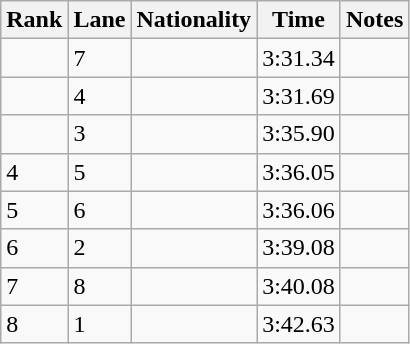<table class="wikitable">
<tr>
<th>Rank</th>
<th>Lane</th>
<th>Nationality</th>
<th>Time</th>
<th>Notes</th>
</tr>
<tr>
<td></td>
<td>7</td>
<td></td>
<td>3:31.34</td>
<td></td>
</tr>
<tr>
<td></td>
<td>4</td>
<td></td>
<td>3:31.69</td>
<td></td>
</tr>
<tr>
<td></td>
<td>3</td>
<td></td>
<td>3:35.90</td>
<td></td>
</tr>
<tr>
<td>4</td>
<td>5</td>
<td></td>
<td>3:36.05</td>
<td></td>
</tr>
<tr>
<td>5</td>
<td>6</td>
<td></td>
<td>3:36.06</td>
<td></td>
</tr>
<tr>
<td>6</td>
<td>2</td>
<td></td>
<td>3:39.08</td>
<td></td>
</tr>
<tr>
<td>7</td>
<td>8</td>
<td></td>
<td>3:40.08</td>
<td></td>
</tr>
<tr>
<td>8</td>
<td>1</td>
<td></td>
<td>3:42.63</td>
<td></td>
</tr>
</table>
